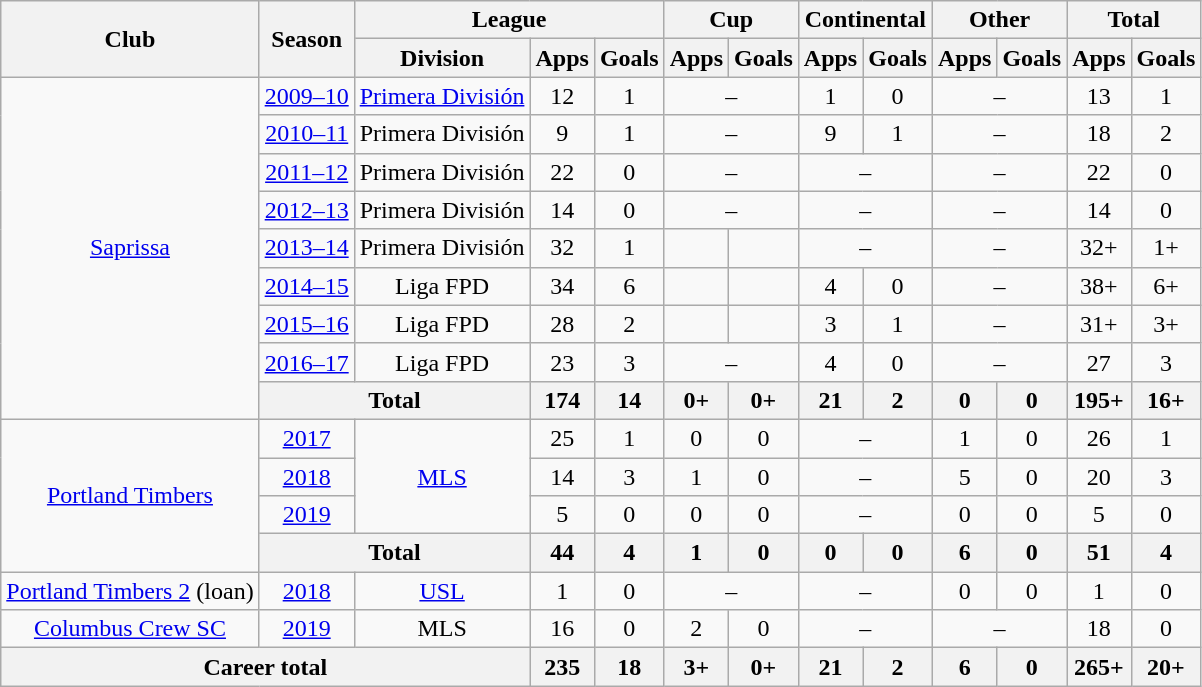<table class="wikitable" style="text-align: center;">
<tr>
<th rowspan=2>Club</th>
<th rowspan=2>Season</th>
<th colspan=3>League</th>
<th colspan=2>Cup</th>
<th colspan=2>Continental</th>
<th colspan=2>Other</th>
<th colspan=2>Total</th>
</tr>
<tr>
<th>Division</th>
<th>Apps</th>
<th>Goals</th>
<th>Apps</th>
<th>Goals</th>
<th>Apps</th>
<th>Goals</th>
<th>Apps</th>
<th>Goals</th>
<th>Apps</th>
<th>Goals</th>
</tr>
<tr>
<td rowspan=9><a href='#'>Saprissa</a></td>
<td><a href='#'>2009–10</a></td>
<td><a href='#'>Primera División</a></td>
<td>12</td>
<td>1</td>
<td colspan=2>–</td>
<td>1</td>
<td>0</td>
<td colspan=2>–</td>
<td>13</td>
<td>1</td>
</tr>
<tr>
<td><a href='#'>2010–11</a></td>
<td>Primera División</td>
<td>9</td>
<td>1</td>
<td colspan=2>–</td>
<td>9</td>
<td>1</td>
<td colspan=2>–</td>
<td>18</td>
<td>2</td>
</tr>
<tr>
<td><a href='#'>2011–12</a></td>
<td>Primera División</td>
<td>22</td>
<td>0</td>
<td colspan=2>–</td>
<td colspan=2>–</td>
<td colspan=2>–</td>
<td>22</td>
<td>0</td>
</tr>
<tr>
<td><a href='#'>2012–13</a></td>
<td>Primera División</td>
<td>14</td>
<td>0</td>
<td colspan=2>–</td>
<td colspan=2>–</td>
<td colspan=2>–</td>
<td>14</td>
<td>0</td>
</tr>
<tr>
<td><a href='#'>2013–14</a></td>
<td>Primera División</td>
<td>32</td>
<td>1</td>
<td></td>
<td></td>
<td colspan=2>–</td>
<td colspan=2>–</td>
<td>32+</td>
<td>1+</td>
</tr>
<tr>
<td><a href='#'>2014–15</a></td>
<td>Liga FPD</td>
<td>34</td>
<td>6</td>
<td></td>
<td></td>
<td>4</td>
<td>0</td>
<td colspan=2>–</td>
<td>38+</td>
<td>6+</td>
</tr>
<tr>
<td><a href='#'>2015–16</a></td>
<td>Liga FPD</td>
<td>28</td>
<td>2</td>
<td></td>
<td></td>
<td>3</td>
<td>1</td>
<td colspan=2>–</td>
<td>31+</td>
<td>3+</td>
</tr>
<tr>
<td><a href='#'>2016–17</a></td>
<td>Liga FPD</td>
<td>23</td>
<td>3</td>
<td colspan=2>–</td>
<td>4</td>
<td>0</td>
<td colspan=2>–</td>
<td>27</td>
<td>3</td>
</tr>
<tr>
<th colspan=2>Total</th>
<th>174</th>
<th>14</th>
<th>0+</th>
<th>0+</th>
<th>21</th>
<th>2</th>
<th>0</th>
<th>0</th>
<th>195+</th>
<th>16+</th>
</tr>
<tr>
<td rowspan=4><a href='#'>Portland Timbers</a></td>
<td><a href='#'>2017</a></td>
<td rowspan=3><a href='#'>MLS</a></td>
<td>25</td>
<td>1</td>
<td>0</td>
<td>0</td>
<td colspan=2>–</td>
<td>1</td>
<td>0</td>
<td>26</td>
<td>1</td>
</tr>
<tr>
<td><a href='#'>2018</a></td>
<td>14</td>
<td>3</td>
<td>1</td>
<td>0</td>
<td colspan=2>–</td>
<td>5</td>
<td>0</td>
<td>20</td>
<td>3</td>
</tr>
<tr>
<td><a href='#'>2019</a></td>
<td>5</td>
<td>0</td>
<td>0</td>
<td>0</td>
<td colspan=2>–</td>
<td>0</td>
<td>0</td>
<td>5</td>
<td>0</td>
</tr>
<tr>
<th colspan=2>Total</th>
<th>44</th>
<th>4</th>
<th>1</th>
<th>0</th>
<th>0</th>
<th>0</th>
<th>6</th>
<th>0</th>
<th>51</th>
<th>4</th>
</tr>
<tr>
<td><a href='#'>Portland Timbers 2</a> (loan)</td>
<td><a href='#'>2018</a></td>
<td><a href='#'>USL</a></td>
<td>1</td>
<td>0</td>
<td colspan=2>–</td>
<td colspan=2>–</td>
<td>0</td>
<td>0</td>
<td>1</td>
<td>0</td>
</tr>
<tr>
<td><a href='#'>Columbus Crew SC</a></td>
<td><a href='#'>2019</a></td>
<td>MLS</td>
<td>16</td>
<td>0</td>
<td>2</td>
<td>0</td>
<td colspan=2>–</td>
<td colspan=2>–</td>
<td>18</td>
<td>0</td>
</tr>
<tr>
<th colspan=3>Career total</th>
<th>235</th>
<th>18</th>
<th>3+</th>
<th>0+</th>
<th>21</th>
<th>2</th>
<th>6</th>
<th>0</th>
<th>265+</th>
<th>20+</th>
</tr>
</table>
